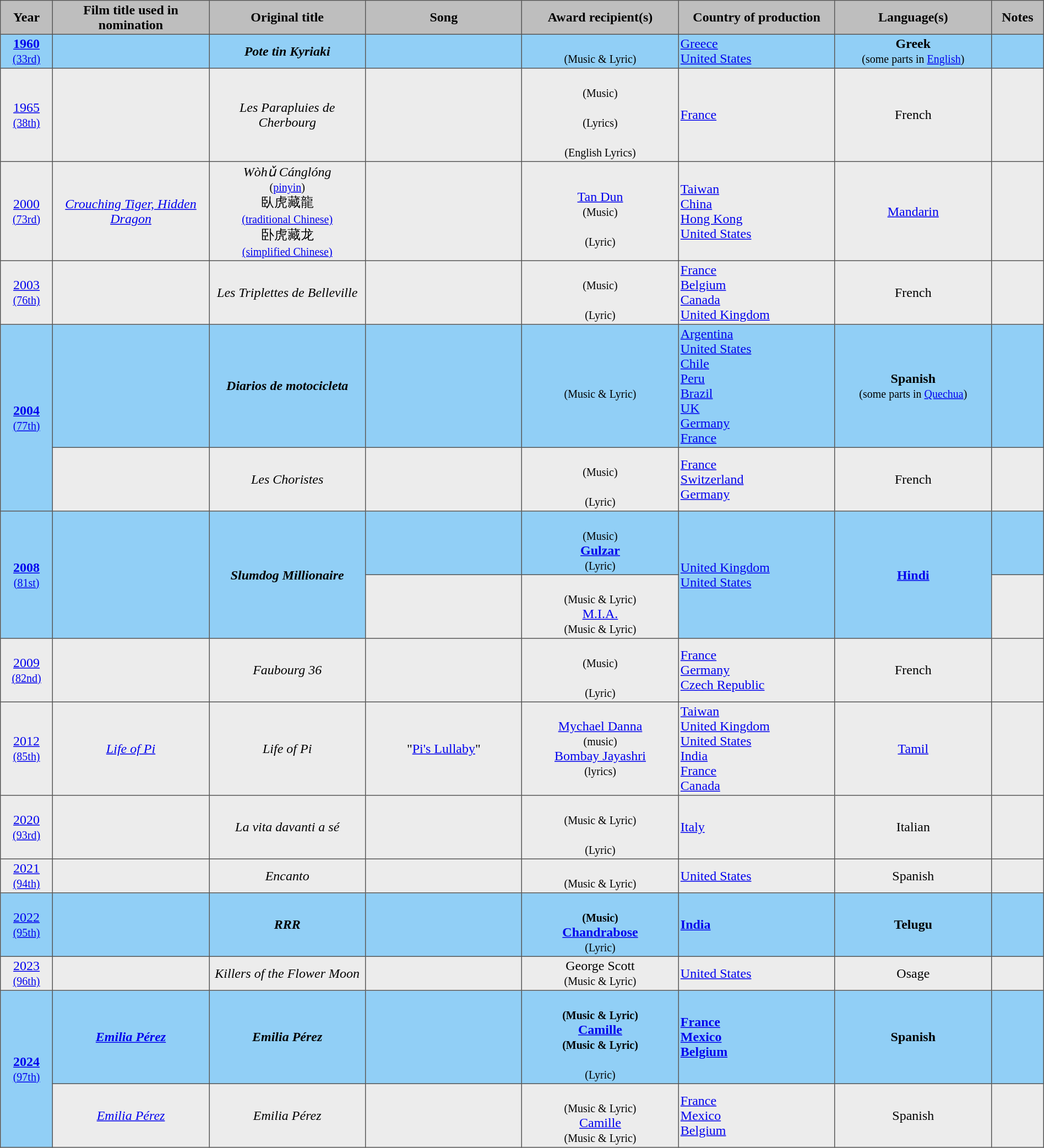<table cellpadding=2 cellspacing=0 border=1 style="border-collapse:collapse; border: 1px #555 solid; text-align:center" class="sortable">
<tr bgcolor="#bebebe">
<th width="5%">Year</th>
<th width="15%">Film title used in nomination</th>
<th width="15%">Original title</th>
<th width="15%">Song</th>
<th width="15%">Award recipient(s)</th>
<th width="15%">Country of production</th>
<th width="15%">Language(s)</th>
<th width="5%" class="unsortable">Notes</th>
</tr>
<tr bgcolor="#91CFF6">
<td><strong><a href='#'>1960</a></strong><br><small><a href='#'>(33rd)</a></small></td>
<td><strong><em></em></strong></td>
<td><strong><em>Pote tin Kyriaki</em></strong></td>
<td><strong></strong></td>
<td><strong></strong><br><small>(Music & Lyric)</small><br></td>
<td align="left"> <a href='#'>Greece</a><br> <a href='#'>United States</a></td>
<td><strong>Greek</strong><br><small>(some parts in <a href='#'>English</a>)</small></td>
<td></td>
</tr>
<tr bgcolor="#ececec">
<td><a href='#'>1965</a><br><small><a href='#'>(38th)</a></small></td>
<td><em></em></td>
<td><em>Les Parapluies de Cherbourg</em></td>
<td></td>
<td><br><small>(Music)</small><br><br><small>(Lyrics)</small><br><br><small>(English Lyrics)</small></td>
<td align="left"> <a href='#'>France</a></td>
<td>French</td>
<td></td>
</tr>
<tr bgcolor="#ececec">
<td><a href='#'>2000</a><br><small><a href='#'>(73rd)</a></small></td>
<td><em><a href='#'>Crouching Tiger, Hidden Dragon</a></em></td>
<td><em>Wòhǔ Cánglóng</em><br><small>(<a href='#'>pinyin</a>)</small><br>臥虎藏龍<br><small><a href='#'>(traditional Chinese)</a></small><br>卧虎藏龙<br><small><a href='#'>(simplified Chinese)</a></small></td>
<td></td>
<td><br><a href='#'>Tan Dun</a><br><small>(Music)</small><br><br><small>(Lyric)</small></td>
<td align="left"> <a href='#'>Taiwan</a><br> <a href='#'>China</a><br> <a href='#'>Hong Kong</a><br> <a href='#'>United States</a></td>
<td><a href='#'>Mandarin</a></td>
<td></td>
</tr>
<tr bgcolor="#ececec">
<td><a href='#'>2003</a><br><small><a href='#'>(76th)</a></small></td>
<td><em></em></td>
<td><em>Les Triplettes de Belleville</em></td>
<td></td>
<td><br><small>(Music)</small><br><br><small>(Lyric)</small></td>
<td align="left"> <a href='#'>France</a><br> <a href='#'>Belgium</a><br> <a href='#'>Canada</a><br> <a href='#'>United Kingdom</a></td>
<td>French</td>
<td></td>
</tr>
<tr bgcolor="#91CFF6">
<td rowspan=2><strong><a href='#'>2004</a></strong><br><small><a href='#'>(77th)</a></small></td>
<td><strong><em></em></strong></td>
<td><strong><em>Diarios de motocicleta</em></strong></td>
<td><strong></strong></td>
<td><strong></strong><br><small>(Music & Lyric)</small><br></td>
<td align="left"> <a href='#'>Argentina</a><br> <a href='#'>United States</a><br> <a href='#'>Chile</a><br> <a href='#'>Peru</a><br> <a href='#'>Brazil</a><br> <a href='#'>UK</a><br> <a href='#'>Germany</a><br> <a href='#'>France</a></td>
<td><strong>Spanish</strong><br><small>(some parts in <a href='#'>Quechua</a>)</small></td>
<td></td>
</tr>
<tr bgcolor="#ececec">
<td><em></em></td>
<td><em>Les Choristes</em></td>
<td></td>
<td><br><small>(Music)</small><br><br><small>(Lyric)</small></td>
<td align="left"> <a href='#'>France</a><br> <a href='#'>Switzerland</a><br> <a href='#'>Germany</a></td>
<td>French</td>
<td></td>
</tr>
<tr bgcolor="#91CFF6">
<td rowspan=2><strong><a href='#'>2008</a></strong><br><small><a href='#'>(81st)</a></small></td>
<td rowspan=2><strong><em></em></strong></td>
<td rowspan=2><strong><em>Slumdog Millionaire</em></strong></td>
<td><strong></strong></td>
<td><strong></strong><br><small>(Music)</small><br><strong><a href='#'>Gulzar</a></strong><br><small>(Lyric)</small></td>
<td rowspan=2 align="left"> <a href='#'>United Kingdom</a><br> <a href='#'>United States</a></td>
<td rowspan=2><strong><a href='#'>Hindi</a></strong></td>
<td></td>
</tr>
<tr bgcolor="#ececec">
<td></td>
<td><br><small>(Music & Lyric)</small><br><a href='#'>M.I.A.</a><br><small>(Music & Lyric)</small></td>
<td></td>
</tr>
<tr bgcolor="#ececec">
<td><a href='#'>2009</a><br><small><a href='#'>(82nd)</a></small></td>
<td><em></em></td>
<td><em>Faubourg 36</em></td>
<td></td>
<td><br><small>(Music)</small><br><br><small>(Lyric)</small></td>
<td align="left"> <a href='#'>France</a><br> <a href='#'>Germany</a><br> <a href='#'>Czech Republic</a></td>
<td>French</td>
<td></td>
</tr>
<tr bgcolor="#ececec">
<td><a href='#'>2012</a><br><small><a href='#'>(85th)</a></small></td>
<td><em><a href='#'>Life of Pi</a></em></td>
<td><em>Life of Pi</em></td>
<td>"<a href='#'>Pi's Lullaby</a>"</td>
<td><a href='#'>Mychael Danna</a> <br><small>(music)</small> <br><a href='#'>Bombay Jayashri</a> <br><small>(lyrics)</small></td>
<td align="left"> <a href='#'>Taiwan</a><br> <a href='#'>United Kingdom</a><br> <a href='#'>United States</a> <br> <a href='#'>India</a> <br> <a href='#'>France</a> <br> <a href='#'>Canada</a></td>
<td><a href='#'>Tamil</a></td>
<td></td>
</tr>
<tr bgcolor="#ececec">
<td><a href='#'>2020</a><br><small><a href='#'>(93rd)</a></small></td>
<td><em></em></td>
<td><em>La vita davanti a sé</em></td>
<td></td>
<td><br><small>(Music & Lyric)</small><br><br><small>(Lyric)</small></td>
<td align="left"> <a href='#'>Italy</a></td>
<td>Italian</td>
<td></td>
</tr>
<tr bgcolor="#ececec">
<td><a href='#'>2021</a><br><small><a href='#'>(94th)</a></small></td>
<td><em></em></td>
<td><em>Encanto</em></td>
<td></td>
<td><br><small>(Music & Lyric)</small></td>
<td align="left"> <a href='#'>United States</a></td>
<td>Spanish</td>
<td></td>
</tr>
<tr bgcolor="#91CFF6">
<td><a href='#'>2022</a><br><small><a href='#'>(95th)</a></small></td>
<td><strong><em></em></strong></td>
<td><strong><em>RRR</em></strong></td>
<td><strong></strong></td>
<td><strong><br><small>(Music)</small><br><a href='#'>Chandrabose</a></strong><br><small>(Lyric)</small></td>
<td align="left"><strong> <a href='#'>India</a></strong></td>
<td><strong>Telugu</strong></td>
<td></td>
</tr>
<tr bgcolor="#ececec">
<td><a href='#'>2023</a><br><small><a href='#'>(96th)</a></small></td>
<td><em></em></td>
<td><em>Killers of the Flower Moon</em></td>
<td></td>
<td>George Scott<br><small>(Music & Lyric)</small></td>
<td align="left"> <a href='#'>United States</a></td>
<td>Osage</td>
<td></td>
</tr>
<tr bgcolor="#91CFF6">
<td rowspan=2><strong> <a href='#'>2024</a></strong><br><small><a href='#'>(97th)</a></small></td>
<td><strong><em><a href='#'>Emilia Pérez</a></em></strong></td>
<td><strong><em>Emilia Pérez</em></strong></td>
<td><strong></strong></td>
<td><strong><br><small>(Music & Lyric)</small><br><a href='#'>Camille</a><br><small>(Music & Lyric)</small><br></strong><br><small>(Lyric)</small></td>
<td align="left"><strong> <a href='#'>France</a> <br>  <a href='#'>Mexico</a> <br>  <a href='#'>Belgium</a></strong></td>
<td><strong>Spanish</strong></td>
<td></td>
</tr>
<tr bgcolor="#ececec">
<td><em><a href='#'>Emilia Pérez</a></em></td>
<td><em>Emilia Pérez</em></td>
<td></td>
<td><br><small>(Music & Lyric)</small><br><a href='#'>Camille</a><br><small>(Music & Lyric)</small></td>
<td align="left"> <a href='#'>France</a> <br>  <a href='#'>Mexico</a> <br>  <a href='#'>Belgium</a></td>
<td>Spanish</td>
<td></td>
</tr>
</table>
